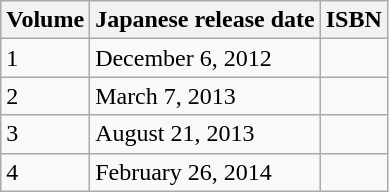<table class="wikitable">
<tr>
<th>Volume</th>
<th>Japanese release date</th>
<th>ISBN</th>
</tr>
<tr>
<td>1</td>
<td>December 6, 2012</td>
<td></td>
</tr>
<tr>
<td>2</td>
<td>March 7, 2013</td>
<td></td>
</tr>
<tr>
<td>3</td>
<td>August 21, 2013</td>
<td></td>
</tr>
<tr>
<td>4</td>
<td>February 26, 2014</td>
<td></td>
</tr>
</table>
